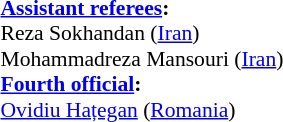<table width=50% style="font-size: 90%">
<tr>
<td><br><strong><a href='#'>Assistant referees</a>:</strong>
<br>Reza Sokhandan (<a href='#'>Iran</a>)
<br>Mohammadreza Mansouri (<a href='#'>Iran</a>)
<br><strong><a href='#'>Fourth official</a>:</strong>
<br><a href='#'>Ovidiu Hațegan</a> (<a href='#'>Romania</a>)</td>
</tr>
</table>
